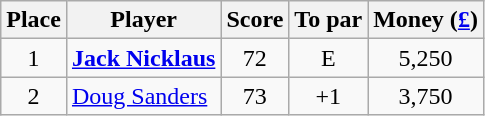<table class="wikitable">
<tr>
<th>Place</th>
<th>Player</th>
<th>Score</th>
<th>To par</th>
<th>Money (<a href='#'>£</a>)</th>
</tr>
<tr>
<td align=center>1</td>
<td> <strong><a href='#'>Jack Nicklaus</a></strong></td>
<td align=center>72</td>
<td align=center>E</td>
<td align="center">5,250</td>
</tr>
<tr>
<td align=center>2</td>
<td> <a href='#'>Doug Sanders</a></td>
<td align=center>73</td>
<td align=center>+1</td>
<td align="center">3,750</td>
</tr>
</table>
